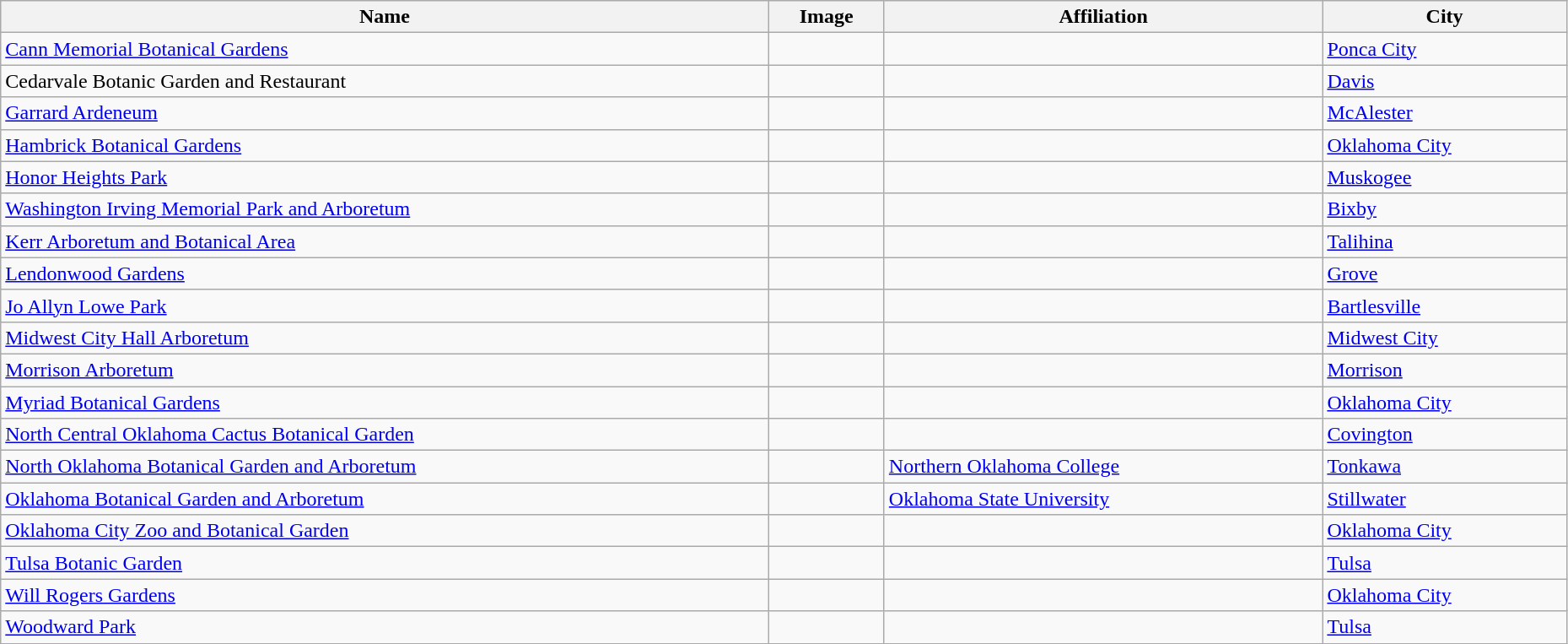<table class="wikitable" style="width:98%">
<tr>
<th>Name</th>
<th>Image</th>
<th>Affiliation</th>
<th>City</th>
</tr>
<tr>
<td><a href='#'>Cann Memorial Botanical Gardens</a></td>
<td></td>
<td></td>
<td><a href='#'>Ponca City</a></td>
</tr>
<tr>
<td>Cedarvale Botanic Garden and Restaurant</td>
<td></td>
<td></td>
<td><a href='#'>Davis</a></td>
</tr>
<tr>
<td><a href='#'>Garrard Ardeneum</a></td>
<td></td>
<td></td>
<td><a href='#'>McAlester</a></td>
</tr>
<tr>
<td><a href='#'>Hambrick Botanical Gardens</a></td>
<td></td>
<td></td>
<td><a href='#'>Oklahoma City</a></td>
</tr>
<tr>
<td><a href='#'>Honor Heights Park</a></td>
<td></td>
<td></td>
<td><a href='#'>Muskogee</a></td>
</tr>
<tr>
<td><a href='#'>Washington Irving Memorial Park and Arboretum</a></td>
<td></td>
<td></td>
<td><a href='#'>Bixby</a></td>
</tr>
<tr>
<td><a href='#'>Kerr Arboretum and Botanical Area</a></td>
<td></td>
<td></td>
<td><a href='#'>Talihina</a></td>
</tr>
<tr>
<td><a href='#'>Lendonwood Gardens</a></td>
<td></td>
<td></td>
<td><a href='#'>Grove</a></td>
</tr>
<tr>
<td><a href='#'>Jo Allyn Lowe Park</a></td>
<td></td>
<td></td>
<td><a href='#'>Bartlesville</a></td>
</tr>
<tr>
<td><a href='#'>Midwest City Hall Arboretum</a></td>
<td></td>
<td></td>
<td><a href='#'>Midwest City</a></td>
</tr>
<tr>
<td><a href='#'>Morrison Arboretum</a></td>
<td></td>
<td></td>
<td><a href='#'>Morrison</a></td>
</tr>
<tr>
<td><a href='#'>Myriad Botanical Gardens</a></td>
<td></td>
<td></td>
<td><a href='#'>Oklahoma City</a></td>
</tr>
<tr>
<td><a href='#'>North Central Oklahoma Cactus Botanical Garden</a></td>
<td></td>
<td></td>
<td><a href='#'>Covington</a></td>
</tr>
<tr>
<td><a href='#'>North Oklahoma Botanical Garden and Arboretum</a></td>
<td></td>
<td><a href='#'>Northern Oklahoma College</a></td>
<td><a href='#'>Tonkawa</a></td>
</tr>
<tr>
<td><a href='#'>Oklahoma Botanical Garden and Arboretum</a></td>
<td></td>
<td><a href='#'>Oklahoma State University</a></td>
<td><a href='#'>Stillwater</a></td>
</tr>
<tr>
<td><a href='#'>Oklahoma City Zoo and Botanical Garden</a></td>
<td></td>
<td></td>
<td><a href='#'>Oklahoma City</a></td>
</tr>
<tr>
<td><a href='#'>Tulsa Botanic Garden</a></td>
<td></td>
<td></td>
<td><a href='#'>Tulsa</a></td>
</tr>
<tr>
<td><a href='#'>Will Rogers Gardens</a></td>
<td></td>
<td></td>
<td><a href='#'>Oklahoma City</a></td>
</tr>
<tr>
<td><a href='#'>Woodward Park</a></td>
<td></td>
<td></td>
<td><a href='#'>Tulsa</a></td>
</tr>
</table>
